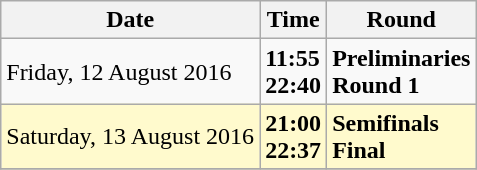<table class="wikitable">
<tr>
<th>Date</th>
<th>Time</th>
<th>Round</th>
</tr>
<tr>
<td>Friday, 12 August 2016</td>
<td><strong>11:55<br>22:40</strong></td>
<td><strong>Preliminaries<br>Round 1</strong></td>
</tr>
<tr>
<td style=background:lemonchiffon>Saturday, 13 August 2016</td>
<td style=background:lemonchiffon><strong>21:00<br>22:37</strong></td>
<td style=background:lemonchiffon><strong>Semifinals<br>Final</strong></td>
</tr>
<tr>
</tr>
</table>
